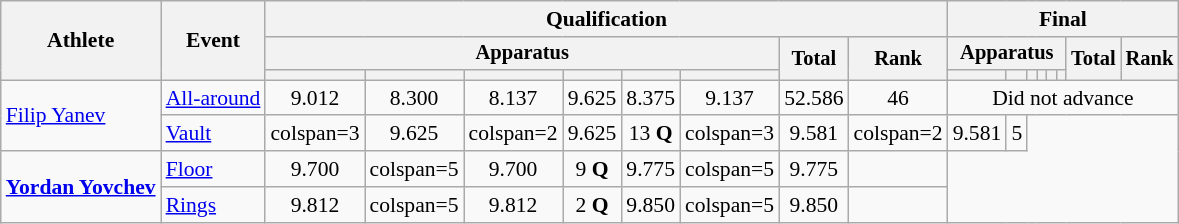<table class="wikitable" style="font-size:90%">
<tr>
<th rowspan="3">Athlete</th>
<th rowspan="3">Event</th>
<th colspan=8>Qualification</th>
<th colspan=8>Final</th>
</tr>
<tr style="font-size:95%">
<th colspan = "6">Apparatus</th>
<th rowspan=2>Total</th>
<th rowspan=2>Rank</th>
<th colspan = "6">Apparatus</th>
<th rowspan=2>Total</th>
<th rowspan=2>Rank</th>
</tr>
<tr style="font-size:95%">
<th></th>
<th></th>
<th></th>
<th></th>
<th></th>
<th></th>
<th></th>
<th></th>
<th></th>
<th></th>
<th></th>
<th></th>
</tr>
<tr align=center>
<td align=left rowspan=2><a href='#'>Filip Yanev</a></td>
<td align=left><a href='#'>All-around</a></td>
<td>9.012</td>
<td>8.300</td>
<td>8.137</td>
<td>9.625</td>
<td>8.375</td>
<td>9.137</td>
<td>52.586</td>
<td>46</td>
<td colspan=8>Did not advance</td>
</tr>
<tr align=center>
<td align=left><a href='#'>Vault</a></td>
<td>colspan=3 </td>
<td>9.625</td>
<td>colspan=2 </td>
<td>9.625</td>
<td>13 <strong>Q</strong></td>
<td>colspan=3 </td>
<td>9.581</td>
<td>colspan=2 </td>
<td>9.581</td>
<td>5</td>
</tr>
<tr align=center>
<td align=left rowspan=2><strong><a href='#'>Yordan Yovchev</a></strong></td>
<td align=left><a href='#'>Floor</a></td>
<td>9.700</td>
<td>colspan=5 </td>
<td>9.700</td>
<td>9 <strong>Q</strong></td>
<td>9.775</td>
<td>colspan=5 </td>
<td>9.775</td>
<td></td>
</tr>
<tr align=center>
<td align=left><a href='#'>Rings</a></td>
<td>9.812</td>
<td>colspan=5 </td>
<td>9.812</td>
<td>2 <strong>Q</strong></td>
<td>9.850</td>
<td>colspan=5 </td>
<td>9.850</td>
<td></td>
</tr>
</table>
